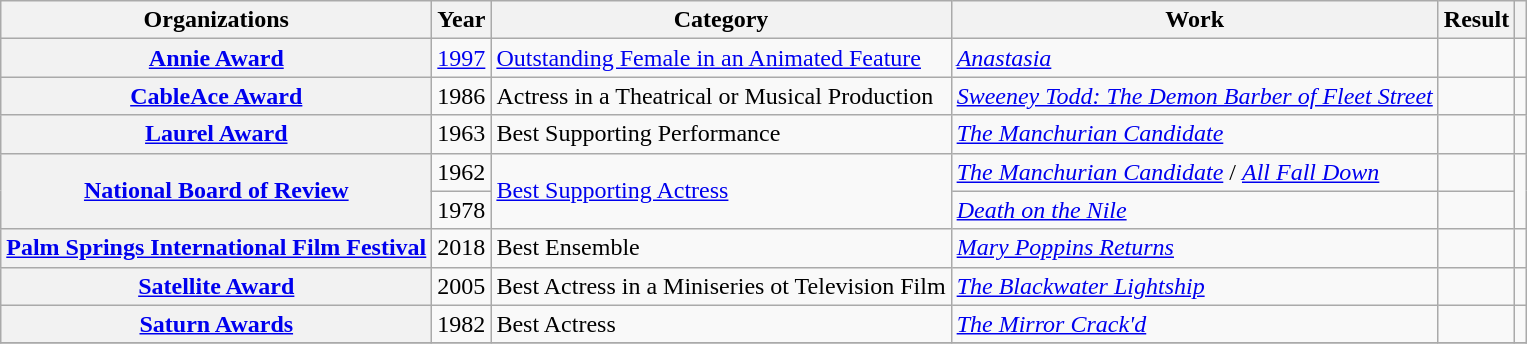<table class= "wikitable plainrowheaders sortable">
<tr>
<th>Organizations</th>
<th scope="col">Year</th>
<th scope="col">Category</th>
<th scope="col">Work</th>
<th scope="col">Result</th>
<th scope="col" class="unsortable"></th>
</tr>
<tr>
<th rowspan="1" scope="row"><a href='#'>Annie Award</a></th>
<td style="text-align:center;"><a href='#'>1997</a></td>
<td><a href='#'>Outstanding Female in an Animated Feature</a></td>
<td><em><a href='#'>Anastasia</a></em></td>
<td></td>
<td style="text-align:center;"></td>
</tr>
<tr>
<th rowspan="1" scope="row"><a href='#'>CableAce Award</a></th>
<td style="text-align:center;">1986</td>
<td>Actress in a Theatrical or Musical Production</td>
<td><em><a href='#'>Sweeney Todd: The Demon Barber of Fleet Street</a></em></td>
<td></td>
<td style="text-align:center;"></td>
</tr>
<tr>
<th rowspan="1" scope="row"><a href='#'>Laurel Award</a></th>
<td style="text-align:center;">1963</td>
<td>Best Supporting Performance</td>
<td><em><a href='#'>The Manchurian Candidate</a></em></td>
<td></td>
<td style="text-align:center;"></td>
</tr>
<tr>
<th rowspan="2" scope="row"><a href='#'>National Board of Review</a></th>
<td style="text-align:center;">1962</td>
<td rowspan=2><a href='#'>Best Supporting Actress</a></td>
<td><em><a href='#'>The Manchurian Candidate</a></em> / <em><a href='#'>All Fall Down</a></em></td>
<td></td>
<td style="text-align:center;", rowspan=2></td>
</tr>
<tr>
<td style="text-align:center;">1978</td>
<td><em><a href='#'>Death on the Nile</a></em></td>
<td></td>
</tr>
<tr>
<th rowspan="1" scope="row"><a href='#'>Palm Springs International Film Festival</a></th>
<td style="text-align:center;">2018</td>
<td>Best Ensemble</td>
<td><em><a href='#'>Mary Poppins Returns</a></em></td>
<td></td>
<td style="text-align:center;"></td>
</tr>
<tr>
<th rowspan="1" scope="row"><a href='#'>Satellite Award</a></th>
<td style="text-align:center;">2005</td>
<td>Best Actress in a Miniseries ot Television Film</td>
<td><em><a href='#'>The Blackwater Lightship</a></em></td>
<td></td>
<td style="text-align:center;"></td>
</tr>
<tr>
<th rowspan="1" scope="row"><a href='#'>Saturn Awards</a></th>
<td style="text-align:center;">1982</td>
<td>Best Actress</td>
<td><em><a href='#'>The Mirror Crack'd</a></em></td>
<td></td>
<td style="text-align:center;"></td>
</tr>
<tr>
</tr>
</table>
